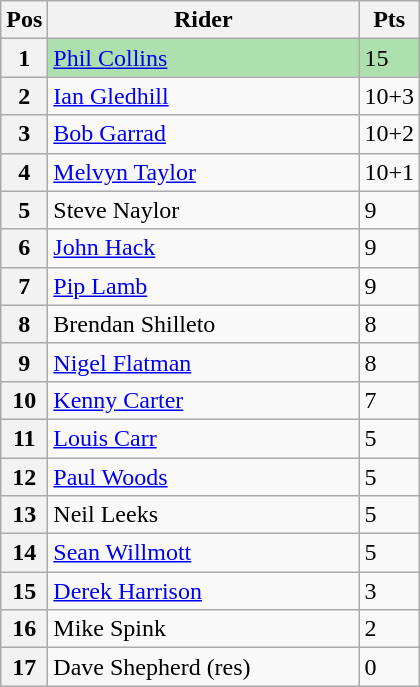<table class="wikitable">
<tr>
<th width=20>Pos</th>
<th width=200>Rider</th>
<th width=30>Pts</th>
</tr>
<tr style="background:#ACE1AF;">
<th>1</th>
<td><a href='#'>Phil Collins</a></td>
<td>15</td>
</tr>
<tr>
<th>2</th>
<td><a href='#'>Ian Gledhill</a></td>
<td>10+3</td>
</tr>
<tr>
<th>3</th>
<td><a href='#'>Bob Garrad</a></td>
<td>10+2</td>
</tr>
<tr>
<th>4</th>
<td><a href='#'>Melvyn Taylor</a></td>
<td>10+1</td>
</tr>
<tr>
<th>5</th>
<td>Steve Naylor</td>
<td>9</td>
</tr>
<tr>
<th>6</th>
<td><a href='#'>John Hack</a></td>
<td>9</td>
</tr>
<tr>
<th>7</th>
<td><a href='#'>Pip Lamb</a></td>
<td>9</td>
</tr>
<tr>
<th>8</th>
<td>Brendan Shilleto</td>
<td>8</td>
</tr>
<tr>
<th>9</th>
<td><a href='#'>Nigel Flatman</a></td>
<td>8</td>
</tr>
<tr>
<th>10</th>
<td><a href='#'>Kenny Carter</a></td>
<td>7</td>
</tr>
<tr>
<th>11</th>
<td><a href='#'>Louis Carr</a></td>
<td>5</td>
</tr>
<tr>
<th>12</th>
<td><a href='#'>Paul Woods</a></td>
<td>5</td>
</tr>
<tr>
<th>13</th>
<td>Neil Leeks</td>
<td>5</td>
</tr>
<tr>
<th>14</th>
<td><a href='#'>Sean Willmott</a></td>
<td>5</td>
</tr>
<tr>
<th>15</th>
<td><a href='#'>Derek Harrison</a></td>
<td>3</td>
</tr>
<tr>
<th>16</th>
<td>Mike Spink</td>
<td>2</td>
</tr>
<tr>
<th>17</th>
<td>Dave Shepherd (res)</td>
<td>0</td>
</tr>
</table>
